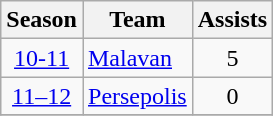<table class="wikitable" style="text-align: center;">
<tr>
<th>Season</th>
<th>Team</th>
<th>Assists</th>
</tr>
<tr>
<td><a href='#'>10-11</a></td>
<td align="left"><a href='#'>Malavan</a></td>
<td>5</td>
</tr>
<tr>
<td><a href='#'>11–12</a></td>
<td align="left"><a href='#'>Persepolis</a></td>
<td>0</td>
</tr>
<tr>
</tr>
</table>
